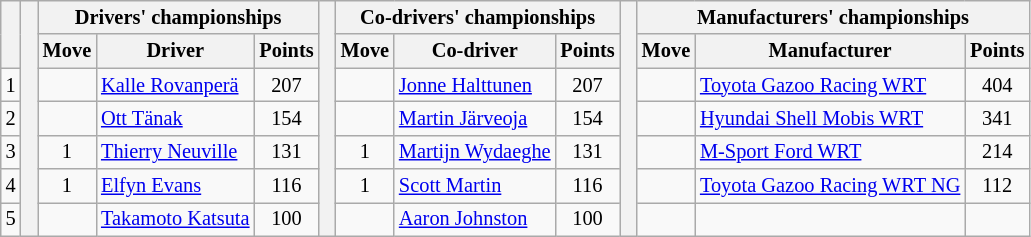<table class="wikitable" style="font-size:85%;">
<tr>
<th rowspan="2"></th>
<th rowspan="7" style="width:5px;"></th>
<th colspan="3">Drivers' championships</th>
<th rowspan="7" style="width:5px;"></th>
<th colspan="3" nowrap>Co-drivers' championships</th>
<th rowspan="7" style="width:5px;"></th>
<th colspan="3" nowrap>Manufacturers' championships</th>
</tr>
<tr>
<th>Move</th>
<th>Driver</th>
<th>Points</th>
<th>Move</th>
<th>Co-driver</th>
<th>Points</th>
<th>Move</th>
<th>Manufacturer</th>
<th>Points</th>
</tr>
<tr>
<td align="center">1</td>
<td align="center"></td>
<td><a href='#'>Kalle Rovanperä</a></td>
<td align="center">207</td>
<td align="center"></td>
<td><a href='#'>Jonne Halttunen</a></td>
<td align="center">207</td>
<td align="center"></td>
<td><a href='#'>Toyota Gazoo Racing WRT</a></td>
<td align="center">404</td>
</tr>
<tr>
<td align="center">2</td>
<td align="center"></td>
<td><a href='#'>Ott Tänak</a></td>
<td align="center">154</td>
<td align="center"></td>
<td><a href='#'>Martin Järveoja</a></td>
<td align="center">154</td>
<td align="center"></td>
<td><a href='#'>Hyundai Shell Mobis WRT</a></td>
<td align="center">341</td>
</tr>
<tr>
<td align="center">3</td>
<td align="center"> 1</td>
<td><a href='#'>Thierry Neuville</a></td>
<td align="center">131</td>
<td align="center"> 1</td>
<td><a href='#'>Martijn Wydaeghe</a></td>
<td align="center">131</td>
<td align="center"></td>
<td><a href='#'>M-Sport Ford WRT</a></td>
<td align="center">214</td>
</tr>
<tr>
<td align="center">4</td>
<td align="center"> 1</td>
<td><a href='#'>Elfyn Evans</a></td>
<td align="center">116</td>
<td align="center"> 1</td>
<td><a href='#'>Scott Martin</a></td>
<td align="center">116</td>
<td align="center"></td>
<td><a href='#'>Toyota Gazoo Racing WRT NG</a></td>
<td align="center">112</td>
</tr>
<tr>
<td align="center">5</td>
<td align="center"></td>
<td><a href='#'>Takamoto Katsuta</a></td>
<td align="center">100</td>
<td align="center"></td>
<td><a href='#'>Aaron Johnston</a></td>
<td align="center">100</td>
<td></td>
<td></td>
<td></td>
</tr>
</table>
